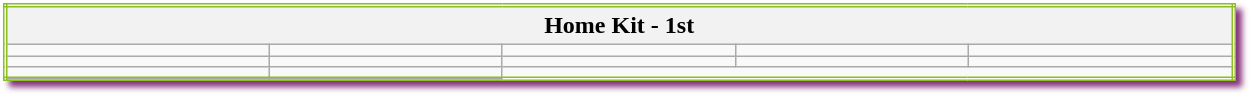<table class="wikitable mw-collapsible mw-collapsed" style="width:65%; border:double #8BC01F; box-shadow: 4px 4px 4px #86347C;">
<tr>
<th colspan=5>Home Kit - 1st</th>
</tr>
<tr>
<td></td>
<td></td>
<td></td>
<td></td>
<td></td>
</tr>
<tr>
<td></td>
<td></td>
<td></td>
<td></td>
<td></td>
</tr>
<tr>
<td></td>
<td></td>
</tr>
<tr>
</tr>
</table>
